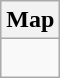<table class="wikitable">
<tr>
<th>Map</th>
</tr>
<tr>
<td><div><br>








</div></td>
</tr>
</table>
